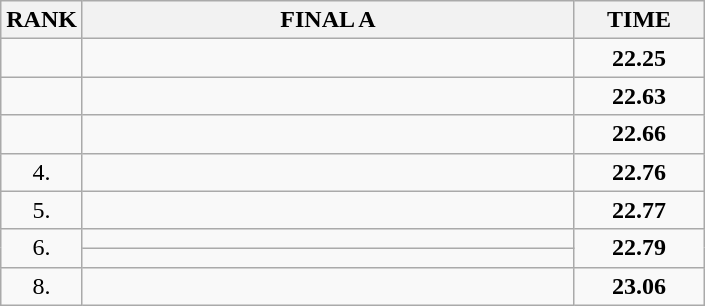<table class="wikitable">
<tr>
<th>RANK</th>
<th style="width: 20em">FINAL A</th>
<th style="width: 5em">TIME</th>
</tr>
<tr>
<td align="center"></td>
<td></td>
<td align="center"><strong>22.25</strong></td>
</tr>
<tr>
<td align="center"></td>
<td></td>
<td align="center"><strong>22.63</strong></td>
</tr>
<tr>
<td align="center"></td>
<td></td>
<td align="center"><strong>22.66</strong></td>
</tr>
<tr>
<td align="center">4.</td>
<td></td>
<td align="center"><strong>22.76</strong></td>
</tr>
<tr>
<td align="center">5.</td>
<td></td>
<td align="center"><strong>22.77</strong></td>
</tr>
<tr>
<td rowspan=2 align="center">6.</td>
<td></td>
<td rowspan=2 align="center"><strong>22.79</strong></td>
</tr>
<tr>
<td></td>
</tr>
<tr>
<td align="center">8.</td>
<td></td>
<td align="center"><strong>23.06</strong></td>
</tr>
</table>
